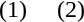<table align="center" cellpadding="9">
<tr>
<td align="center"> (1)</td>
<td align="center"> (2)</td>
</tr>
</table>
